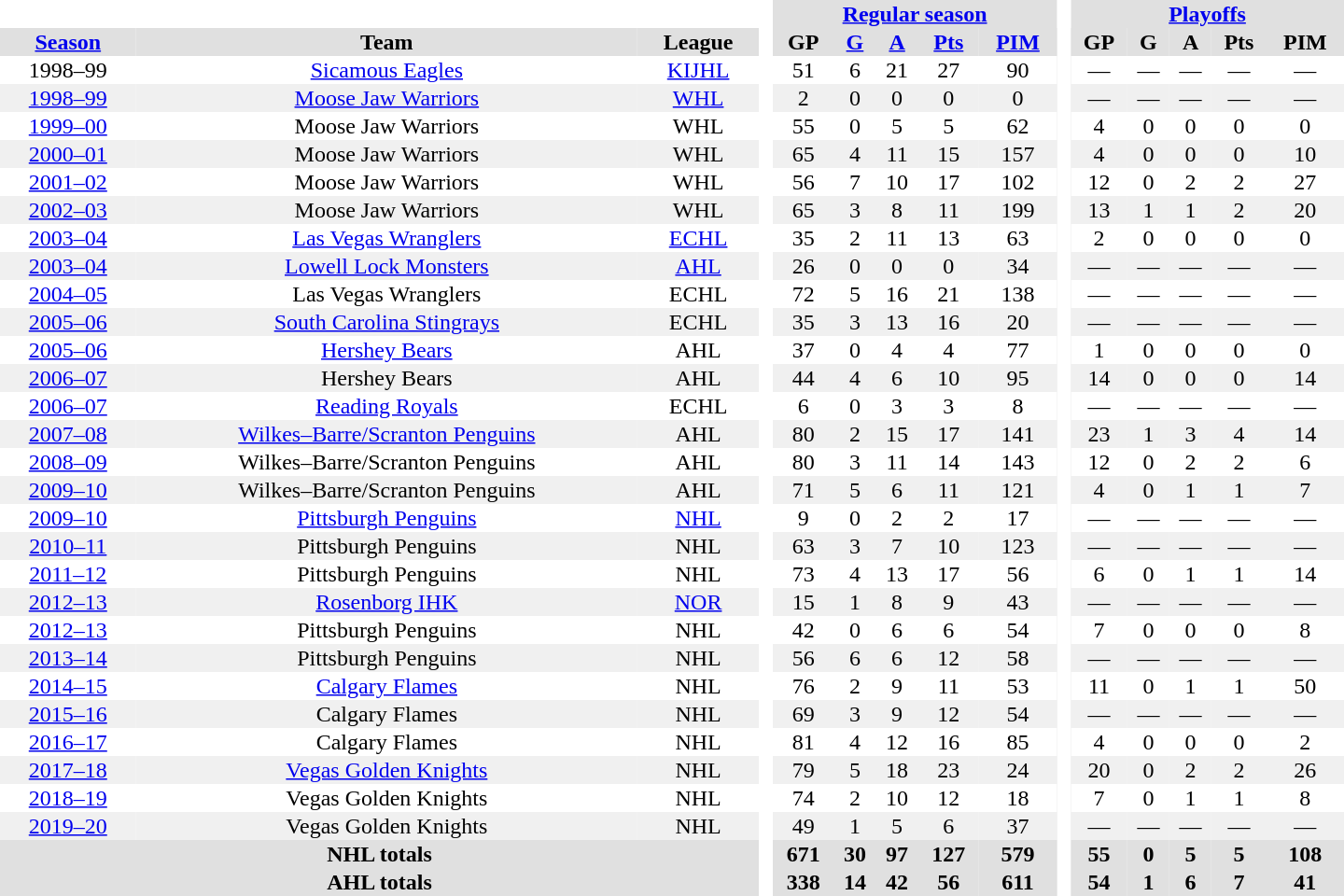<table border="0" cellpadding="1" cellspacing="0" style="text-align:center; width:60em;">
<tr style="background:#e0e0e0;">
<th colspan="3"  bgcolor="#ffffff"> </th>
<th rowspan="100" bgcolor="#ffffff"> </th>
<th colspan="5"><a href='#'>Regular season</a></th>
<th rowspan="100" bgcolor="#ffffff"> </th>
<th colspan="5"><a href='#'>Playoffs</a></th>
</tr>
<tr style="background:#e0e0e0;">
<th><a href='#'>Season</a></th>
<th>Team</th>
<th>League</th>
<th>GP</th>
<th><a href='#'>G</a></th>
<th><a href='#'>A</a></th>
<th><a href='#'>Pts</a></th>
<th><a href='#'>PIM</a></th>
<th>GP</th>
<th>G</th>
<th>A</th>
<th>Pts</th>
<th>PIM</th>
</tr>
<tr>
<td>1998–99</td>
<td><a href='#'>Sicamous Eagles</a></td>
<td><a href='#'>KIJHL</a></td>
<td>51</td>
<td>6</td>
<td>21</td>
<td>27</td>
<td>90</td>
<td>—</td>
<td>—</td>
<td>—</td>
<td>—</td>
<td>—</td>
</tr>
<tr bgcolor="#f0f0f0">
<td><a href='#'>1998–99</a></td>
<td><a href='#'>Moose Jaw Warriors</a></td>
<td><a href='#'>WHL</a></td>
<td>2</td>
<td>0</td>
<td>0</td>
<td>0</td>
<td>0</td>
<td>—</td>
<td>—</td>
<td>—</td>
<td>—</td>
<td>—</td>
</tr>
<tr>
<td><a href='#'>1999–00</a></td>
<td>Moose Jaw Warriors</td>
<td>WHL</td>
<td>55</td>
<td>0</td>
<td>5</td>
<td>5</td>
<td>62</td>
<td>4</td>
<td>0</td>
<td>0</td>
<td>0</td>
<td>0</td>
</tr>
<tr bgcolor="#f0f0f0">
<td><a href='#'>2000–01</a></td>
<td>Moose Jaw Warriors</td>
<td>WHL</td>
<td>65</td>
<td>4</td>
<td>11</td>
<td>15</td>
<td>157</td>
<td>4</td>
<td>0</td>
<td>0</td>
<td>0</td>
<td>10</td>
</tr>
<tr>
<td><a href='#'>2001–02</a></td>
<td>Moose Jaw Warriors</td>
<td>WHL</td>
<td>56</td>
<td>7</td>
<td>10</td>
<td>17</td>
<td>102</td>
<td>12</td>
<td>0</td>
<td>2</td>
<td>2</td>
<td>27</td>
</tr>
<tr bgcolor="#f0f0f0">
<td><a href='#'>2002–03</a></td>
<td>Moose Jaw Warriors</td>
<td>WHL</td>
<td>65</td>
<td>3</td>
<td>8</td>
<td>11</td>
<td>199</td>
<td>13</td>
<td>1</td>
<td>1</td>
<td>2</td>
<td>20</td>
</tr>
<tr>
<td><a href='#'>2003–04</a></td>
<td><a href='#'>Las Vegas Wranglers</a></td>
<td><a href='#'>ECHL</a></td>
<td>35</td>
<td>2</td>
<td>11</td>
<td>13</td>
<td>63</td>
<td>2</td>
<td>0</td>
<td>0</td>
<td>0</td>
<td>0</td>
</tr>
<tr bgcolor="#f0f0f0">
<td><a href='#'>2003–04</a></td>
<td><a href='#'>Lowell Lock Monsters</a></td>
<td><a href='#'>AHL</a></td>
<td>26</td>
<td>0</td>
<td>0</td>
<td>0</td>
<td>34</td>
<td>—</td>
<td>—</td>
<td>—</td>
<td>—</td>
<td>—</td>
</tr>
<tr>
<td><a href='#'>2004–05</a></td>
<td>Las Vegas Wranglers</td>
<td>ECHL</td>
<td>72</td>
<td>5</td>
<td>16</td>
<td>21</td>
<td>138</td>
<td>—</td>
<td>—</td>
<td>—</td>
<td>—</td>
<td>—</td>
</tr>
<tr bgcolor="#f0f0f0">
<td><a href='#'>2005–06</a></td>
<td><a href='#'>South Carolina Stingrays</a></td>
<td>ECHL</td>
<td>35</td>
<td>3</td>
<td>13</td>
<td>16</td>
<td>20</td>
<td>—</td>
<td>—</td>
<td>—</td>
<td>—</td>
<td>—</td>
</tr>
<tr>
<td><a href='#'>2005–06</a></td>
<td><a href='#'>Hershey Bears</a></td>
<td>AHL</td>
<td>37</td>
<td>0</td>
<td>4</td>
<td>4</td>
<td>77</td>
<td>1</td>
<td>0</td>
<td>0</td>
<td>0</td>
<td>0</td>
</tr>
<tr bgcolor="#f0f0f0">
<td><a href='#'>2006–07</a></td>
<td>Hershey Bears</td>
<td>AHL</td>
<td>44</td>
<td>4</td>
<td>6</td>
<td>10</td>
<td>95</td>
<td>14</td>
<td>0</td>
<td>0</td>
<td>0</td>
<td>14</td>
</tr>
<tr>
<td><a href='#'>2006–07</a></td>
<td><a href='#'>Reading Royals</a></td>
<td>ECHL</td>
<td>6</td>
<td>0</td>
<td>3</td>
<td>3</td>
<td>8</td>
<td>—</td>
<td>—</td>
<td>—</td>
<td>—</td>
<td>—</td>
</tr>
<tr bgcolor="#f0f0f0">
<td><a href='#'>2007–08</a></td>
<td><a href='#'>Wilkes–Barre/Scranton Penguins</a></td>
<td>AHL</td>
<td>80</td>
<td>2</td>
<td>15</td>
<td>17</td>
<td>141</td>
<td>23</td>
<td>1</td>
<td>3</td>
<td>4</td>
<td>14</td>
</tr>
<tr>
<td><a href='#'>2008–09</a></td>
<td>Wilkes–Barre/Scranton Penguins</td>
<td>AHL</td>
<td>80</td>
<td>3</td>
<td>11</td>
<td>14</td>
<td>143</td>
<td>12</td>
<td>0</td>
<td>2</td>
<td>2</td>
<td>6</td>
</tr>
<tr bgcolor="#f0f0f0">
<td><a href='#'>2009–10</a></td>
<td>Wilkes–Barre/Scranton Penguins</td>
<td>AHL</td>
<td>71</td>
<td>5</td>
<td>6</td>
<td>11</td>
<td>121</td>
<td>4</td>
<td>0</td>
<td>1</td>
<td>1</td>
<td>7</td>
</tr>
<tr>
<td><a href='#'>2009–10</a></td>
<td><a href='#'>Pittsburgh Penguins</a></td>
<td><a href='#'>NHL</a></td>
<td>9</td>
<td>0</td>
<td>2</td>
<td>2</td>
<td>17</td>
<td>—</td>
<td>—</td>
<td>—</td>
<td>—</td>
<td>—</td>
</tr>
<tr bgcolor="#f0f0f0">
<td><a href='#'>2010–11</a></td>
<td>Pittsburgh Penguins</td>
<td>NHL</td>
<td>63</td>
<td>3</td>
<td>7</td>
<td>10</td>
<td>123</td>
<td>—</td>
<td>—</td>
<td>—</td>
<td>—</td>
<td>—</td>
</tr>
<tr>
<td><a href='#'>2011–12</a></td>
<td>Pittsburgh Penguins</td>
<td>NHL</td>
<td>73</td>
<td>4</td>
<td>13</td>
<td>17</td>
<td>56</td>
<td>6</td>
<td>0</td>
<td>1</td>
<td>1</td>
<td>14</td>
</tr>
<tr bgcolor="#f0f0f0">
<td><a href='#'>2012–13</a></td>
<td><a href='#'>Rosenborg IHK</a></td>
<td><a href='#'>NOR</a></td>
<td>15</td>
<td>1</td>
<td>8</td>
<td>9</td>
<td>43</td>
<td>—</td>
<td>—</td>
<td>—</td>
<td>—</td>
<td>—</td>
</tr>
<tr>
<td><a href='#'>2012–13</a></td>
<td>Pittsburgh Penguins</td>
<td>NHL</td>
<td>42</td>
<td>0</td>
<td>6</td>
<td>6</td>
<td>54</td>
<td>7</td>
<td>0</td>
<td>0</td>
<td>0</td>
<td>8</td>
</tr>
<tr bgcolor="#f0f0f0">
<td><a href='#'>2013–14</a></td>
<td>Pittsburgh Penguins</td>
<td>NHL</td>
<td>56</td>
<td>6</td>
<td>6</td>
<td>12</td>
<td>58</td>
<td>—</td>
<td>—</td>
<td>—</td>
<td>—</td>
<td>—</td>
</tr>
<tr>
<td><a href='#'>2014–15</a></td>
<td><a href='#'>Calgary Flames</a></td>
<td>NHL</td>
<td>76</td>
<td>2</td>
<td>9</td>
<td>11</td>
<td>53</td>
<td>11</td>
<td>0</td>
<td>1</td>
<td>1</td>
<td>50</td>
</tr>
<tr bgcolor="#f0f0f0">
<td><a href='#'>2015–16</a></td>
<td>Calgary Flames</td>
<td>NHL</td>
<td>69</td>
<td>3</td>
<td>9</td>
<td>12</td>
<td>54</td>
<td>—</td>
<td>—</td>
<td>—</td>
<td>—</td>
<td>—</td>
</tr>
<tr>
<td><a href='#'>2016–17</a></td>
<td>Calgary Flames</td>
<td>NHL</td>
<td>81</td>
<td>4</td>
<td>12</td>
<td>16</td>
<td>85</td>
<td>4</td>
<td>0</td>
<td>0</td>
<td>0</td>
<td>2</td>
</tr>
<tr bgcolor="#f0f0f0">
<td><a href='#'>2017–18</a></td>
<td><a href='#'>Vegas Golden Knights</a></td>
<td>NHL</td>
<td>79</td>
<td>5</td>
<td>18</td>
<td>23</td>
<td>24</td>
<td>20</td>
<td>0</td>
<td>2</td>
<td>2</td>
<td>26</td>
</tr>
<tr>
<td><a href='#'>2018–19</a></td>
<td>Vegas Golden Knights</td>
<td>NHL</td>
<td>74</td>
<td>2</td>
<td>10</td>
<td>12</td>
<td>18</td>
<td>7</td>
<td>0</td>
<td>1</td>
<td>1</td>
<td>8</td>
</tr>
<tr bgcolor="#f0f0f0">
<td><a href='#'>2019–20</a></td>
<td>Vegas Golden Knights</td>
<td>NHL</td>
<td>49</td>
<td>1</td>
<td>5</td>
<td>6</td>
<td>37</td>
<td>—</td>
<td>—</td>
<td>—</td>
<td>—</td>
<td>—</td>
</tr>
<tr bgcolor="#e0e0e0">
<th colspan="3">NHL totals</th>
<th>671</th>
<th>30</th>
<th>97</th>
<th>127</th>
<th>579</th>
<th>55</th>
<th>0</th>
<th>5</th>
<th>5</th>
<th>108</th>
</tr>
<tr bgcolor="#e0e0e0">
<th colspan="3">AHL totals</th>
<th>338</th>
<th>14</th>
<th>42</th>
<th>56</th>
<th>611</th>
<th>54</th>
<th>1</th>
<th>6</th>
<th>7</th>
<th>41</th>
</tr>
</table>
